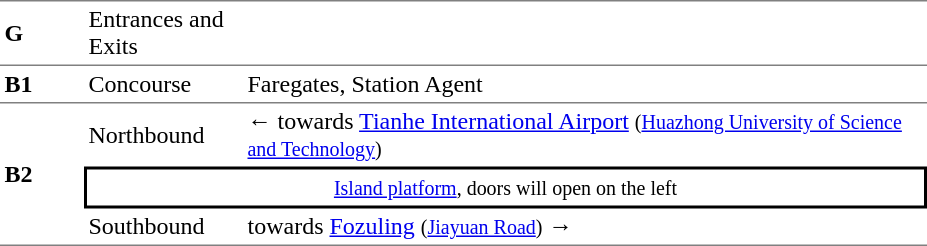<table table border=0 cellspacing=0 cellpadding=3>
<tr>
<td style="border-top:solid 1px gray;border-bottom:solid 1px gray;" width=50><strong>G</strong></td>
<td style="border-top:solid 1px gray;border-bottom:solid 1px gray;" width=100>Entrances and Exits</td>
<td style="border-top:solid 1px gray;border-bottom:solid 1px gray;" width=450></td>
</tr>
<tr>
<td style="border-top:solid 0px gray;border-bottom:solid 1px gray;" width=50><strong>B1</strong></td>
<td style="border-top:solid 0px gray;border-bottom:solid 1px gray;" width=100>Concourse</td>
<td style="border-top:solid 0px gray;border-bottom:solid 1px gray;" width=450>Faregates, Station Agent</td>
</tr>
<tr>
<td style="border-bottom:solid 1px gray;" rowspan=3><strong>B2</strong></td>
<td>Northbound</td>
<td>←  towards <a href='#'>Tianhe International Airport</a> <small>(<a href='#'>Huazhong University of Science and Technology</a>)</small></td>
</tr>
<tr>
<td style="border-right:solid 2px black;border-left:solid 2px black;border-top:solid 2px black;border-bottom:solid 2px black;text-align:center;" colspan=2><small><a href='#'>Island platform</a>, doors will open on the left</small></td>
</tr>
<tr>
<td style="border-bottom:solid 1px gray;">Southbound</td>
<td style="border-bottom:solid 1px gray;"> towards <a href='#'>Fozuling</a> <small>(<a href='#'>Jiayuan Road</a>)</small> →</td>
</tr>
</table>
